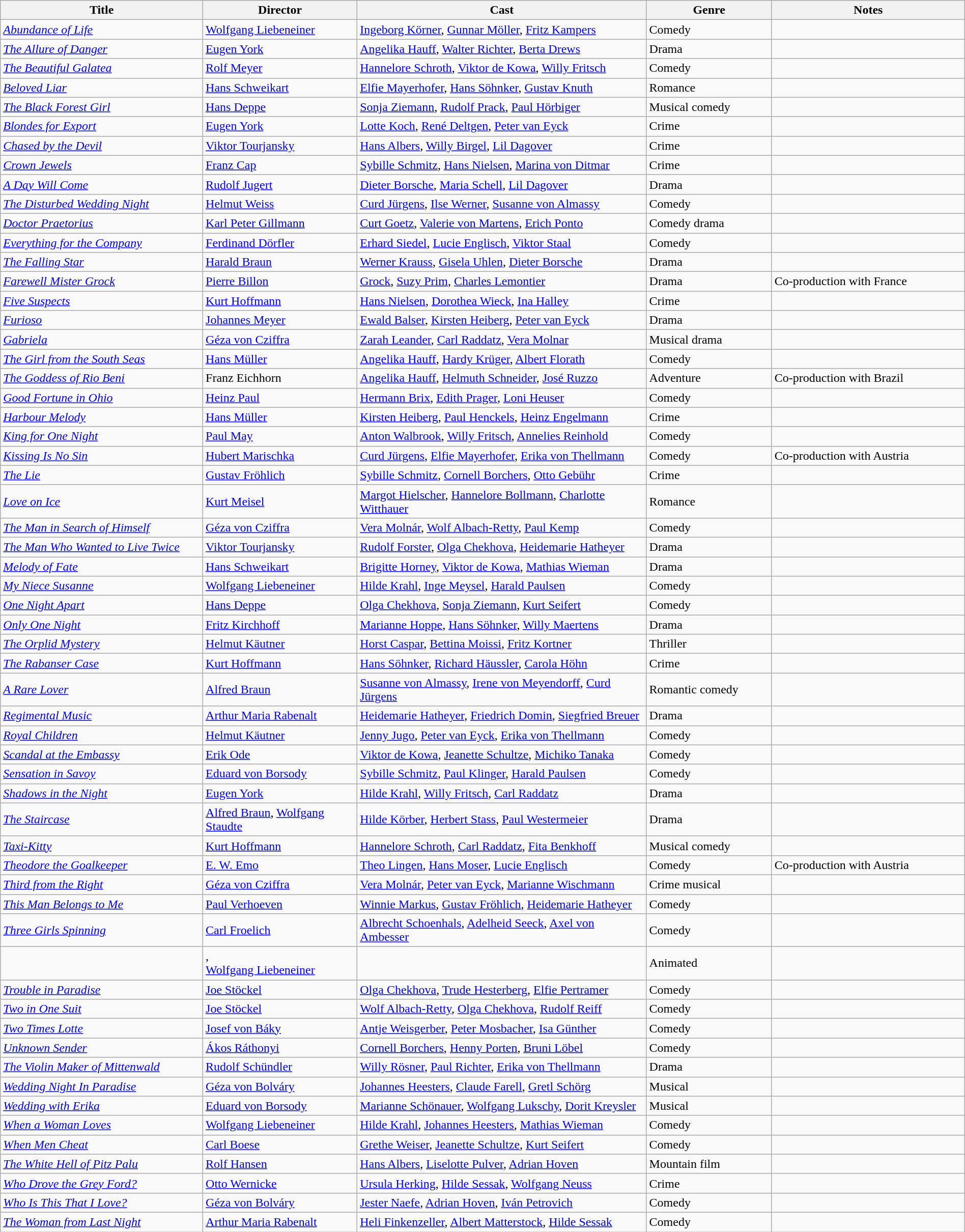<table class="wikitable" style="width:100%;">
<tr>
<th style="width:21%;">Title</th>
<th style="width:16%;">Director</th>
<th style="width:30%;">Cast</th>
<th style="width:13%;">Genre</th>
<th style="width:20%;">Notes</th>
</tr>
<tr>
<td><em><a href='#'>Abundance of Life</a></em></td>
<td><a href='#'>Wolfgang Liebeneiner</a></td>
<td><a href='#'>Ingeborg Körner</a>, <a href='#'>Gunnar Möller</a>, <a href='#'>Fritz Kampers</a></td>
<td>Comedy</td>
<td></td>
</tr>
<tr>
<td><em><a href='#'>The Allure of Danger</a></em></td>
<td><a href='#'>Eugen York</a></td>
<td><a href='#'>Angelika Hauff</a>, <a href='#'>Walter Richter</a>, <a href='#'>Berta Drews</a></td>
<td>Drama</td>
<td></td>
</tr>
<tr>
<td><em><a href='#'>The Beautiful Galatea</a></em></td>
<td><a href='#'>Rolf Meyer</a></td>
<td><a href='#'>Hannelore Schroth</a>, <a href='#'>Viktor de Kowa</a>, <a href='#'>Willy Fritsch</a></td>
<td>Comedy</td>
<td></td>
</tr>
<tr>
<td><em><a href='#'>Beloved Liar</a></em></td>
<td><a href='#'>Hans Schweikart</a></td>
<td><a href='#'>Elfie Mayerhofer</a>, <a href='#'>Hans Söhnker</a>, <a href='#'>Gustav Knuth</a></td>
<td>Romance</td>
<td></td>
</tr>
<tr>
<td><em><a href='#'>The Black Forest Girl</a></em></td>
<td><a href='#'>Hans Deppe</a></td>
<td><a href='#'>Sonja Ziemann</a>, <a href='#'>Rudolf Prack</a>, <a href='#'>Paul Hörbiger</a></td>
<td>Musical comedy</td>
<td></td>
</tr>
<tr>
<td><em><a href='#'>Blondes for Export</a></em></td>
<td><a href='#'>Eugen York</a></td>
<td><a href='#'>Lotte Koch</a>, <a href='#'>René Deltgen</a>, <a href='#'>Peter van Eyck</a></td>
<td>Crime</td>
<td></td>
</tr>
<tr>
<td><em><a href='#'>Chased by the Devil</a></em></td>
<td><a href='#'>Viktor Tourjansky</a></td>
<td><a href='#'>Hans Albers</a>, <a href='#'>Willy Birgel</a>, <a href='#'>Lil Dagover</a></td>
<td>Crime</td>
<td></td>
</tr>
<tr>
<td><em><a href='#'>Crown Jewels</a></em></td>
<td><a href='#'>Franz Cap</a></td>
<td><a href='#'>Sybille Schmitz</a>, <a href='#'>Hans Nielsen</a>, <a href='#'>Marina von Ditmar</a></td>
<td>Crime</td>
<td></td>
</tr>
<tr>
<td><em><a href='#'>A Day Will Come</a></em></td>
<td><a href='#'>Rudolf Jugert</a></td>
<td><a href='#'>Dieter Borsche</a>, <a href='#'>Maria Schell</a>, <a href='#'>Lil Dagover</a></td>
<td>Drama</td>
<td></td>
</tr>
<tr>
<td><em><a href='#'>The Disturbed Wedding Night</a></em></td>
<td><a href='#'>Helmut Weiss</a></td>
<td><a href='#'>Curd Jürgens</a>, <a href='#'>Ilse Werner</a>, <a href='#'>Susanne von Almassy</a></td>
<td>Comedy</td>
<td></td>
</tr>
<tr>
<td><em><a href='#'>Doctor Praetorius</a></em></td>
<td><a href='#'>Karl Peter Gillmann</a></td>
<td><a href='#'>Curt Goetz</a>, <a href='#'>Valerie von Martens</a>, <a href='#'>Erich Ponto</a></td>
<td>Comedy drama</td>
<td></td>
</tr>
<tr>
<td><em><a href='#'>Everything for the Company</a></em></td>
<td><a href='#'>Ferdinand Dörfler</a></td>
<td><a href='#'>Erhard Siedel</a>, <a href='#'>Lucie Englisch</a>, <a href='#'>Viktor Staal</a></td>
<td>Comedy</td>
<td></td>
</tr>
<tr>
<td><em><a href='#'>The Falling Star</a></em></td>
<td><a href='#'>Harald Braun</a></td>
<td><a href='#'>Werner Krauss</a>, <a href='#'>Gisela Uhlen</a>, <a href='#'>Dieter Borsche</a></td>
<td>Drama</td>
<td></td>
</tr>
<tr>
<td><em><a href='#'>Farewell Mister Grock</a></em></td>
<td><a href='#'>Pierre Billon</a></td>
<td><a href='#'>Grock</a>, <a href='#'>Suzy Prim</a>, <a href='#'>Charles Lemontier</a></td>
<td>Drama</td>
<td>Co-production with France</td>
</tr>
<tr>
<td><em><a href='#'>Five Suspects</a></em></td>
<td><a href='#'>Kurt Hoffmann</a></td>
<td><a href='#'>Hans Nielsen</a>, <a href='#'>Dorothea Wieck</a>, <a href='#'>Ina Halley</a></td>
<td>Crime</td>
<td></td>
</tr>
<tr>
<td><em><a href='#'>Furioso</a></em></td>
<td><a href='#'>Johannes Meyer</a></td>
<td><a href='#'>Ewald Balser</a>, <a href='#'>Kirsten Heiberg</a>, <a href='#'>Peter van Eyck</a></td>
<td>Drama</td>
<td></td>
</tr>
<tr>
<td><em><a href='#'>Gabriela</a></em></td>
<td><a href='#'>Géza von Cziffra</a></td>
<td><a href='#'>Zarah Leander</a>, <a href='#'>Carl Raddatz</a>, <a href='#'>Vera Molnar</a></td>
<td>Musical drama</td>
<td></td>
</tr>
<tr>
<td><em><a href='#'>The Girl from the South Seas</a></em></td>
<td><a href='#'>Hans Müller</a></td>
<td><a href='#'>Angelika Hauff</a>, <a href='#'>Hardy Krüger</a>, <a href='#'>Albert Florath</a></td>
<td>Comedy</td>
<td></td>
</tr>
<tr>
<td><em><a href='#'>The Goddess of Rio Beni</a></em></td>
<td>Franz Eichhorn</td>
<td><a href='#'>Angelika Hauff</a>, <a href='#'>Helmuth Schneider</a>, <a href='#'>José Ruzzo</a></td>
<td>Adventure</td>
<td>Co-production with Brazil</td>
</tr>
<tr>
<td><em><a href='#'>Good Fortune in Ohio</a></em></td>
<td><a href='#'>Heinz Paul</a></td>
<td><a href='#'>Hermann Brix</a>, <a href='#'>Edith Prager</a>, <a href='#'>Loni Heuser</a></td>
<td>Comedy</td>
<td></td>
</tr>
<tr>
<td><em><a href='#'>Harbour Melody</a></em></td>
<td><a href='#'>Hans Müller</a></td>
<td><a href='#'>Kirsten Heiberg</a>, <a href='#'>Paul Henckels</a>, <a href='#'>Heinz Engelmann</a></td>
<td>Crime</td>
<td></td>
</tr>
<tr>
<td><em><a href='#'>King for One Night</a></em></td>
<td><a href='#'>Paul May</a></td>
<td><a href='#'>Anton Walbrook</a>, <a href='#'>Willy Fritsch</a>, <a href='#'>Annelies Reinhold</a></td>
<td>Comedy</td>
<td></td>
</tr>
<tr>
<td><em><a href='#'>Kissing Is No Sin</a></em></td>
<td><a href='#'>Hubert Marischka</a></td>
<td><a href='#'>Curd Jürgens</a>, <a href='#'>Elfie Mayerhofer</a>, <a href='#'>Erika von Thellmann</a></td>
<td>Comedy</td>
<td>Co-production with Austria</td>
</tr>
<tr>
<td><em><a href='#'>The Lie</a></em></td>
<td><a href='#'>Gustav Fröhlich</a></td>
<td><a href='#'>Sybille Schmitz</a>, <a href='#'>Cornell Borchers</a>, <a href='#'>Otto Gebühr</a></td>
<td>Crime</td>
<td></td>
</tr>
<tr>
<td><em><a href='#'>Love on Ice</a></em></td>
<td><a href='#'>Kurt Meisel</a></td>
<td><a href='#'>Margot Hielscher</a>, <a href='#'>Hannelore Bollmann</a>, <a href='#'>Charlotte Witthauer</a></td>
<td>Romance</td>
<td></td>
</tr>
<tr>
<td><em><a href='#'>The Man in Search of Himself</a></em></td>
<td><a href='#'>Géza von Cziffra</a></td>
<td><a href='#'>Vera Molnár</a>, <a href='#'>Wolf Albach-Retty</a>, <a href='#'>Paul Kemp</a></td>
<td>Comedy</td>
<td></td>
</tr>
<tr>
<td><em><a href='#'>The Man Who Wanted to Live Twice</a></em></td>
<td><a href='#'>Viktor Tourjansky</a></td>
<td><a href='#'>Rudolf Forster</a>, <a href='#'>Olga Chekhova</a>, <a href='#'>Heidemarie Hatheyer</a></td>
<td>Drama</td>
<td></td>
</tr>
<tr>
<td><em><a href='#'>Melody of Fate</a></em></td>
<td><a href='#'>Hans Schweikart</a></td>
<td><a href='#'>Brigitte Horney</a>, <a href='#'>Viktor de Kowa</a>, <a href='#'>Mathias Wieman</a></td>
<td>Drama</td>
<td></td>
</tr>
<tr>
<td><em><a href='#'>My Niece Susanne</a></em></td>
<td><a href='#'>Wolfgang Liebeneiner</a></td>
<td><a href='#'>Hilde Krahl</a>, <a href='#'>Inge Meysel</a>, <a href='#'>Harald Paulsen</a></td>
<td>Comedy</td>
<td></td>
</tr>
<tr>
<td><em><a href='#'>One Night Apart</a></em></td>
<td><a href='#'>Hans Deppe</a></td>
<td><a href='#'>Olga Chekhova</a>, <a href='#'>Sonja Ziemann</a>, <a href='#'>Kurt Seifert</a></td>
<td>Comedy</td>
<td></td>
</tr>
<tr>
<td><em><a href='#'>Only One Night</a></em></td>
<td><a href='#'>Fritz Kirchhoff</a></td>
<td><a href='#'>Marianne Hoppe</a>, <a href='#'>Hans Söhnker</a>, <a href='#'>Willy Maertens</a></td>
<td>Drama</td>
<td></td>
</tr>
<tr>
<td><em><a href='#'>The Orplid Mystery</a></em></td>
<td><a href='#'>Helmut Käutner</a></td>
<td><a href='#'>Horst Caspar</a>, <a href='#'>Bettina Moissi</a>, <a href='#'>Fritz Kortner</a></td>
<td>Thriller</td>
<td></td>
</tr>
<tr>
<td><em><a href='#'>The Rabanser Case</a></em></td>
<td><a href='#'>Kurt Hoffmann</a></td>
<td><a href='#'>Hans Söhnker</a>, <a href='#'>Richard Häussler</a>, <a href='#'>Carola Höhn</a></td>
<td>Crime</td>
<td></td>
</tr>
<tr>
<td><em><a href='#'>A Rare Lover</a></em></td>
<td><a href='#'>Alfred Braun</a></td>
<td><a href='#'>Susanne von Almassy</a>, <a href='#'>Irene von Meyendorff</a>, <a href='#'>Curd Jürgens</a></td>
<td>Romantic comedy</td>
<td></td>
</tr>
<tr>
<td><em><a href='#'>Regimental Music</a></em></td>
<td><a href='#'>Arthur Maria Rabenalt</a></td>
<td><a href='#'>Heidemarie Hatheyer</a>, <a href='#'>Friedrich Domin</a>, <a href='#'>Siegfried Breuer</a></td>
<td>Drama</td>
<td></td>
</tr>
<tr>
<td><em><a href='#'>Royal Children</a></em></td>
<td><a href='#'>Helmut Käutner</a></td>
<td><a href='#'>Jenny Jugo</a>, <a href='#'>Peter van Eyck</a>, <a href='#'>Erika von Thellmann</a></td>
<td>Comedy</td>
<td></td>
</tr>
<tr>
<td><em><a href='#'>Scandal at the Embassy</a></em></td>
<td><a href='#'>Erik Ode</a></td>
<td><a href='#'>Viktor de Kowa</a>, <a href='#'>Jeanette Schultze</a>, <a href='#'>Michiko Tanaka</a></td>
<td>Comedy</td>
<td></td>
</tr>
<tr>
<td><em><a href='#'>Sensation in Savoy</a></em></td>
<td><a href='#'>Eduard von Borsody</a></td>
<td><a href='#'>Sybille Schmitz</a>, <a href='#'>Paul Klinger</a>, <a href='#'>Harald Paulsen</a></td>
<td>Comedy</td>
<td></td>
</tr>
<tr>
<td><em><a href='#'>Shadows in the Night</a></em></td>
<td><a href='#'>Eugen York</a></td>
<td><a href='#'>Hilde Krahl</a>, <a href='#'>Willy Fritsch</a>, <a href='#'>Carl Raddatz</a></td>
<td>Drama</td>
<td></td>
</tr>
<tr>
<td><em><a href='#'>The Staircase</a></em></td>
<td><a href='#'>Alfred Braun</a>, <a href='#'>Wolfgang Staudte</a></td>
<td><a href='#'>Hilde Körber</a>, <a href='#'>Herbert Stass</a>, <a href='#'>Paul Westermeier</a></td>
<td>Drama</td>
<td></td>
</tr>
<tr>
<td><em><a href='#'>Taxi-Kitty</a></em></td>
<td><a href='#'>Kurt Hoffmann</a></td>
<td><a href='#'>Hannelore Schroth</a>, <a href='#'>Carl Raddatz</a>, <a href='#'>Fita Benkhoff</a></td>
<td>Musical comedy</td>
<td></td>
</tr>
<tr>
<td><em><a href='#'>Theodore the Goalkeeper</a></em></td>
<td><a href='#'>E. W. Emo</a></td>
<td><a href='#'>Theo Lingen</a>, <a href='#'>Hans Moser</a>, <a href='#'>Lucie Englisch</a></td>
<td>Comedy</td>
<td>Co-production with Austria</td>
</tr>
<tr>
<td><em><a href='#'>Third from the Right</a></em></td>
<td><a href='#'>Géza von Cziffra</a></td>
<td><a href='#'>Vera Molnár</a>, <a href='#'>Peter van Eyck</a>, <a href='#'>Marianne Wischmann</a></td>
<td>Crime musical</td>
<td></td>
</tr>
<tr>
<td><em><a href='#'>This Man Belongs to Me</a></em></td>
<td><a href='#'>Paul Verhoeven</a></td>
<td><a href='#'>Winnie Markus</a>, <a href='#'>Gustav Fröhlich</a>, <a href='#'>Heidemarie Hatheyer</a></td>
<td>Comedy</td>
<td></td>
</tr>
<tr>
<td><em><a href='#'>Three Girls Spinning</a></em></td>
<td><a href='#'>Carl Froelich</a></td>
<td><a href='#'>Albrecht Schoenhals</a>, <a href='#'>Adelheid Seeck</a>, <a href='#'>Axel von Ambesser</a></td>
<td>Comedy</td>
<td></td>
</tr>
<tr>
<td><em></em></td>
<td>, <br><a href='#'>Wolfgang Liebeneiner</a></td>
<td></td>
<td>Animated</td>
<td></td>
</tr>
<tr>
<td><em><a href='#'>Trouble in Paradise</a></em></td>
<td><a href='#'>Joe Stöckel</a></td>
<td><a href='#'>Olga Chekhova</a>, <a href='#'>Trude Hesterberg</a>, <a href='#'>Elfie Pertramer</a></td>
<td>Comedy</td>
<td></td>
</tr>
<tr>
<td><em><a href='#'>Two in One Suit</a></em></td>
<td><a href='#'>Joe Stöckel</a></td>
<td><a href='#'>Wolf Albach-Retty</a>, <a href='#'>Olga Chekhova</a>, <a href='#'>Rudolf Reiff</a></td>
<td>Comedy</td>
<td></td>
</tr>
<tr>
<td><em><a href='#'>Two Times Lotte</a></em></td>
<td><a href='#'>Josef von Báky</a></td>
<td><a href='#'>Antje Weisgerber</a>, <a href='#'>Peter Mosbacher</a>, <a href='#'>Isa Günther</a></td>
<td>Comedy</td>
<td></td>
</tr>
<tr>
<td><em><a href='#'>Unknown Sender</a></em></td>
<td><a href='#'>Ákos Ráthonyi</a></td>
<td><a href='#'>Cornell Borchers</a>, <a href='#'>Henny Porten</a>, <a href='#'>Bruni Löbel</a></td>
<td>Comedy</td>
<td></td>
</tr>
<tr>
<td><em><a href='#'>The Violin Maker of Mittenwald</a></em></td>
<td><a href='#'>Rudolf Schündler</a></td>
<td><a href='#'>Willy Rösner</a>, <a href='#'>Paul Richter</a>, <a href='#'>Erika von Thellmann</a></td>
<td>Drama</td>
<td></td>
</tr>
<tr>
<td><em><a href='#'>Wedding Night In Paradise</a></em></td>
<td><a href='#'>Géza von Bolváry</a></td>
<td><a href='#'>Johannes Heesters</a>, <a href='#'>Claude Farell</a>, <a href='#'>Gretl Schörg</a></td>
<td>Musical</td>
<td></td>
</tr>
<tr>
<td><em><a href='#'>Wedding with Erika</a></em></td>
<td><a href='#'>Eduard von Borsody</a></td>
<td><a href='#'>Marianne Schönauer</a>, <a href='#'>Wolfgang Lukschy</a>, <a href='#'>Dorit Kreysler</a></td>
<td>Musical</td>
<td></td>
</tr>
<tr>
<td><em><a href='#'>When a Woman Loves</a></em></td>
<td><a href='#'>Wolfgang Liebeneiner</a></td>
<td><a href='#'>Hilde Krahl</a>, <a href='#'>Johannes Heesters</a>, <a href='#'>Mathias Wieman</a></td>
<td>Comedy</td>
<td></td>
</tr>
<tr>
<td><em><a href='#'>When Men Cheat</a></em></td>
<td><a href='#'>Carl Boese</a></td>
<td><a href='#'>Grethe Weiser</a>, <a href='#'>Jeanette Schultze</a>, <a href='#'>Kurt Seifert</a></td>
<td>Comedy</td>
<td></td>
</tr>
<tr>
<td><em><a href='#'>The White Hell of Pitz Palu</a></em></td>
<td><a href='#'>Rolf Hansen</a></td>
<td><a href='#'>Hans Albers</a>, <a href='#'>Liselotte Pulver</a>, <a href='#'>Adrian Hoven</a></td>
<td>Mountain film</td>
<td></td>
</tr>
<tr>
<td><em><a href='#'>Who Drove the Grey Ford?</a></em></td>
<td><a href='#'>Otto Wernicke</a></td>
<td><a href='#'>Ursula Herking</a>, <a href='#'>Hilde Sessak</a>, <a href='#'>Wolfgang Neuss</a></td>
<td>Crime</td>
<td></td>
</tr>
<tr>
<td><em><a href='#'>Who Is This That I Love?</a></em></td>
<td><a href='#'>Géza von Bolváry</a></td>
<td><a href='#'>Jester Naefe</a>, <a href='#'>Adrian Hoven</a>, <a href='#'>Iván Petrovich</a></td>
<td>Comedy</td>
<td></td>
</tr>
<tr>
<td><em><a href='#'>The Woman from Last Night</a></em></td>
<td><a href='#'>Arthur Maria Rabenalt</a></td>
<td><a href='#'>Heli Finkenzeller</a>, <a href='#'>Albert Matterstock</a>, <a href='#'>Hilde Sessak</a></td>
<td>Comedy</td>
<td></td>
</tr>
</table>
